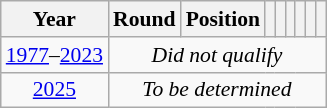<table class="wikitable" style="text-align: center;font-size:90%;">
<tr>
<th>Year</th>
<th>Round</th>
<th>Position</th>
<th></th>
<th></th>
<th></th>
<th></th>
<th></th>
<th></th>
</tr>
<tr>
<td><a href='#'>1977</a>–<a href='#'>2023</a></td>
<td colspan=8 rowspan=1><em>Did not qualify</em></td>
</tr>
<tr>
<td> <a href='#'>2025</a></td>
<td colspan=8><em>To be determined</em></td>
</tr>
</table>
